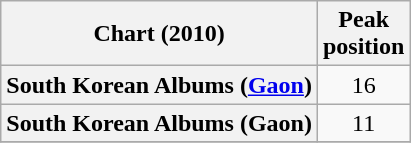<table class="wikitable plainrowheaders">
<tr>
<th>Chart (2010)</th>
<th>Peak<br>position</th>
</tr>
<tr>
<th scope="row">South Korean Albums (<a href='#'>Gaon</a>)</th>
<td align="center">16</td>
</tr>
<tr>
<th scope="row">South Korean Albums (Gaon)<br></th>
<td align="center">11</td>
</tr>
<tr>
</tr>
</table>
